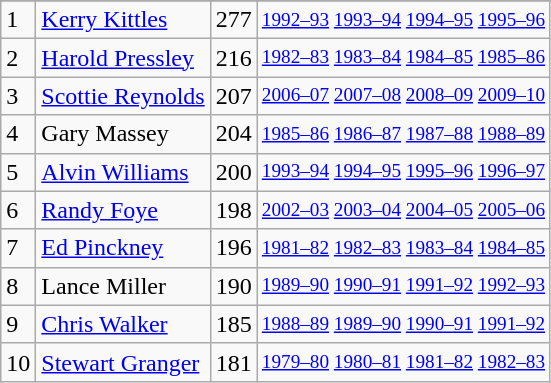<table class="wikitable">
<tr>
</tr>
<tr>
<td>1</td>
<td><a href='#'>Kerry Kittles</a></td>
<td>277</td>
<td style="font-size:80%;"><a href='#'>1992–93</a> <a href='#'>1993–94</a> <a href='#'>1994–95</a> <a href='#'>1995–96</a></td>
</tr>
<tr>
<td>2</td>
<td><a href='#'>Harold Pressley</a></td>
<td>216</td>
<td style="font-size:80%;"><a href='#'>1982–83</a> <a href='#'>1983–84</a> <a href='#'>1984–85</a> <a href='#'>1985–86</a></td>
</tr>
<tr>
<td>3</td>
<td><a href='#'>Scottie Reynolds</a></td>
<td>207</td>
<td style="font-size:80%;"><a href='#'>2006–07</a> <a href='#'>2007–08</a> <a href='#'>2008–09</a> <a href='#'>2009–10</a></td>
</tr>
<tr>
<td>4</td>
<td>Gary Massey</td>
<td>204</td>
<td style="font-size:80%;"><a href='#'>1985–86</a> <a href='#'>1986–87</a> <a href='#'>1987–88</a> <a href='#'>1988–89</a></td>
</tr>
<tr>
<td>5</td>
<td><a href='#'>Alvin Williams</a></td>
<td>200</td>
<td style="font-size:80%;"><a href='#'>1993–94</a> <a href='#'>1994–95</a> <a href='#'>1995–96</a> <a href='#'>1996–97</a></td>
</tr>
<tr>
<td>6</td>
<td><a href='#'>Randy Foye</a></td>
<td>198</td>
<td style="font-size:80%;"><a href='#'>2002–03</a> <a href='#'>2003–04</a> <a href='#'>2004–05</a> <a href='#'>2005–06</a></td>
</tr>
<tr>
<td>7</td>
<td><a href='#'>Ed Pinckney</a></td>
<td>196</td>
<td style="font-size:80%;"><a href='#'>1981–82</a> <a href='#'>1982–83</a> <a href='#'>1983–84</a> <a href='#'>1984–85</a></td>
</tr>
<tr>
<td>8</td>
<td>Lance Miller</td>
<td>190</td>
<td style="font-size:80%;"><a href='#'>1989–90</a> <a href='#'>1990–91</a> <a href='#'>1991–92</a> <a href='#'>1992–93</a></td>
</tr>
<tr>
<td>9</td>
<td><a href='#'>Chris Walker</a></td>
<td>185</td>
<td style="font-size:80%;"><a href='#'>1988–89</a> <a href='#'>1989–90</a> <a href='#'>1990–91</a> <a href='#'>1991–92</a></td>
</tr>
<tr>
<td>10</td>
<td><a href='#'>Stewart Granger</a></td>
<td>181</td>
<td style="font-size:80%;"><a href='#'>1979–80</a> <a href='#'>1980–81</a> <a href='#'>1981–82</a> <a href='#'>1982–83</a></td>
</tr>
</table>
